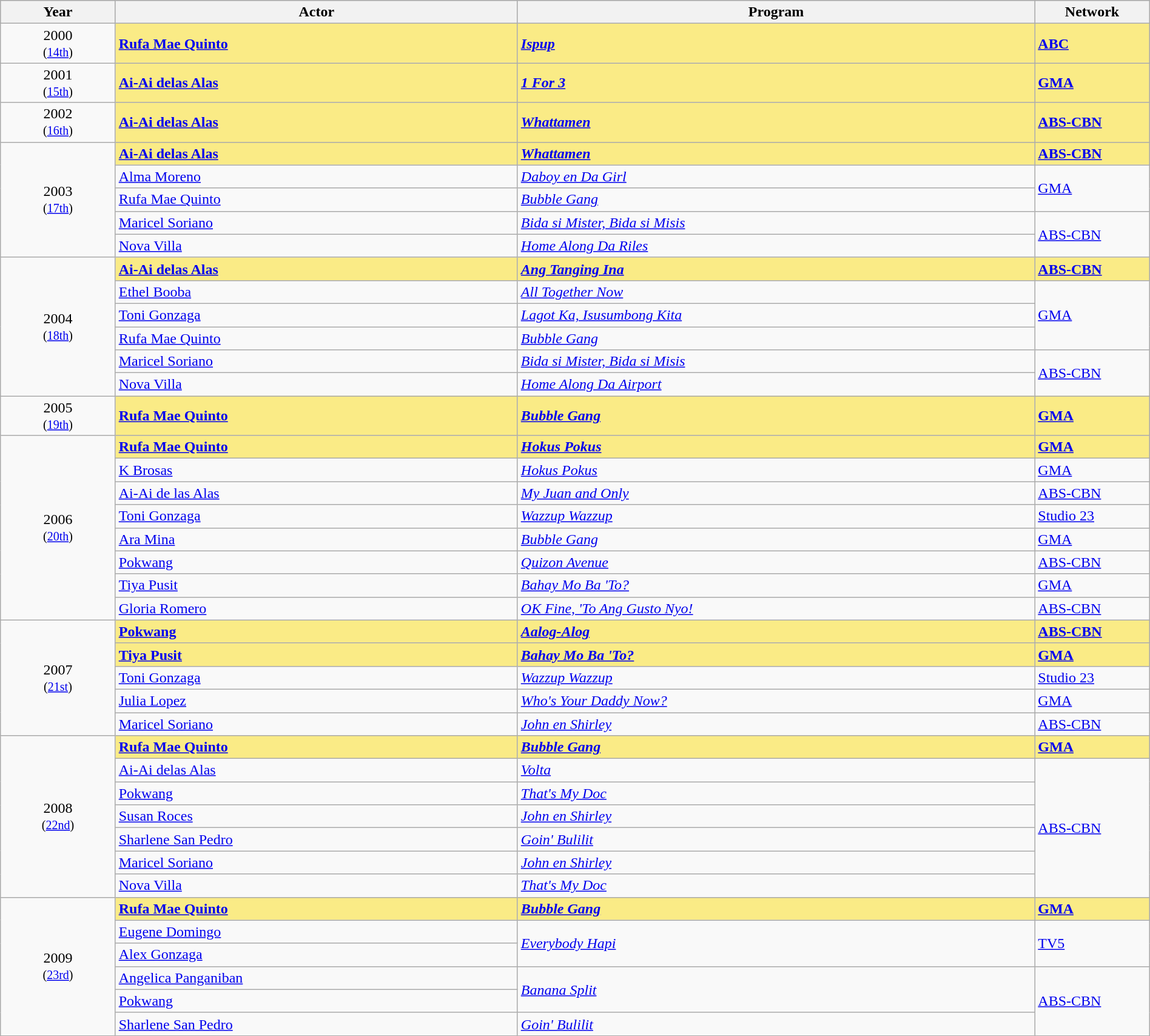<table class="wikitable" style="width:100%">
<tr bgcolor="#bebebe">
<th width="10%">Year</th>
<th width="35%">Actor</th>
<th width="45%">Program</th>
<th width="10%">Network</th>
</tr>
<tr>
<td style="text-align:center">2000<br><small>(<a href='#'>14th</a>)</small></td>
<td style="background:#FAEB86"><strong><a href='#'>Rufa Mae Quinto</a></strong></td>
<td style="background:#FAEB86"><strong><em><a href='#'>Ispup</a></em></strong></td>
<td style="background:#FAEB86"><strong><a href='#'>ABC</a></strong></td>
</tr>
<tr>
<td style="text-align:center">2001<br><small>(<a href='#'>15th</a>)</small></td>
<td style="background:#FAEB86"><strong><a href='#'>Ai-Ai delas Alas</a></strong></td>
<td style="background:#FAEB86"><strong><em><a href='#'>1 For 3</a></em></strong></td>
<td style="background:#FAEB86"><strong><a href='#'>GMA</a></strong></td>
</tr>
<tr>
<td style="text-align:center">2002<br><small>(<a href='#'>16th</a>)</small></td>
<td style="background:#FAEB86"><strong><a href='#'>Ai-Ai delas Alas</a></strong></td>
<td style="background:#FAEB86"><strong><em><a href='#'>Whattamen</a></em></strong></td>
<td style="background:#FAEB86"><strong><a href='#'>ABS-CBN</a></strong></td>
</tr>
<tr>
<td rowspan=5 style="text-align:center">2003<br><small>(<a href='#'>17th</a>)</small></td>
<td style="background:#FAEB86"><strong><a href='#'>Ai-Ai delas Alas</a></strong></td>
<td style="background:#FAEB86"><strong><em><a href='#'>Whattamen</a></em></strong></td>
<td style="background:#FAEB86"><strong><a href='#'>ABS-CBN</a></strong></td>
</tr>
<tr>
<td><a href='#'>Alma Moreno</a></td>
<td><em><a href='#'>Daboy en Da Girl</a></em></td>
<td rowspan=2><a href='#'>GMA</a></td>
</tr>
<tr>
<td><a href='#'>Rufa Mae Quinto</a></td>
<td><em><a href='#'>Bubble Gang</a></em></td>
</tr>
<tr>
<td><a href='#'>Maricel Soriano</a></td>
<td><em><a href='#'>Bida si Mister, Bida si Misis</a></em></td>
<td rowspan=2><a href='#'>ABS-CBN</a></td>
</tr>
<tr>
<td><a href='#'>Nova Villa</a></td>
<td><em><a href='#'>Home Along Da Riles</a> </em></td>
</tr>
<tr>
<td rowspan=6 style="text-align:center">2004<br><small>(<a href='#'>18th</a>)</small></td>
<td style="background:#FAEB86"><strong><a href='#'>Ai-Ai delas Alas</a></strong></td>
<td style="background:#FAEB86"><strong><em><a href='#'>Ang Tanging Ina</a></em></strong></td>
<td style="background:#FAEB86"><strong><a href='#'>ABS-CBN</a></strong></td>
</tr>
<tr>
<td><a href='#'>Ethel Booba</a></td>
<td><em><a href='#'>All Together Now</a></em></td>
<td rowspan=3><a href='#'>GMA</a></td>
</tr>
<tr>
<td><a href='#'>Toni Gonzaga</a></td>
<td><em><a href='#'>Lagot Ka, Isusumbong Kita</a></em></td>
</tr>
<tr>
<td><a href='#'>Rufa Mae Quinto</a></td>
<td><em><a href='#'>Bubble Gang</a></em></td>
</tr>
<tr>
<td><a href='#'>Maricel Soriano</a></td>
<td><em><a href='#'>Bida si Mister, Bida si Misis</a></em></td>
<td rowspan=2><a href='#'>ABS-CBN</a></td>
</tr>
<tr>
<td><a href='#'>Nova Villa</a></td>
<td><em><a href='#'>Home Along Da Airport</a></em></td>
</tr>
<tr>
<td style="text-align:center">2005<br><small>(<a href='#'>19th</a>)</small></td>
<td style="background:#FAEB86"><strong><a href='#'>Rufa Mae Quinto</a></strong></td>
<td style="background:#FAEB86"><strong><em><a href='#'>Bubble Gang</a></em></strong></td>
<td style="background:#FAEB86"><strong><a href='#'>GMA</a></strong></td>
</tr>
<tr>
<td rowspan=8 style="text-align:center">2006<br><small>(<a href='#'>20th</a>)</small></td>
<td style="background:#FAEB86"><strong><a href='#'>Rufa Mae Quinto</a></strong></td>
<td style="background:#FAEB86"><strong><em><a href='#'>Hokus Pokus</a></em></strong></td>
<td style="background:#FAEB86"><strong><a href='#'>GMA</a></strong></td>
</tr>
<tr>
<td><a href='#'>K Brosas</a></td>
<td><em><a href='#'>Hokus Pokus</a></em></td>
<td><a href='#'>GMA</a></td>
</tr>
<tr>
<td><a href='#'>Ai-Ai de las Alas</a></td>
<td><em><a href='#'>My Juan and Only</a></em></td>
<td><a href='#'>ABS-CBN</a></td>
</tr>
<tr>
<td><a href='#'>Toni Gonzaga</a></td>
<td><em><a href='#'>Wazzup Wazzup</a></em></td>
<td><a href='#'>Studio 23</a></td>
</tr>
<tr>
<td><a href='#'>Ara Mina</a></td>
<td><em><a href='#'>Bubble Gang</a></em></td>
<td><a href='#'>GMA</a></td>
</tr>
<tr>
<td><a href='#'>Pokwang</a></td>
<td><em><a href='#'>Quizon Avenue</a></em></td>
<td><a href='#'>ABS-CBN</a></td>
</tr>
<tr>
<td><a href='#'>Tiya Pusit</a></td>
<td><em><a href='#'>Bahay Mo Ba 'To?</a></em></td>
<td><a href='#'>GMA</a></td>
</tr>
<tr>
<td><a href='#'>Gloria Romero</a></td>
<td><em><a href='#'>OK Fine, 'To Ang Gusto Nyo!</a></em></td>
<td><a href='#'>ABS-CBN</a></td>
</tr>
<tr>
<td rowspan=5 style="text-align:center">2007<br><small>(<a href='#'>21st</a>)</small></td>
<td style="background:#FAEB86"><strong><a href='#'>Pokwang</a></strong></td>
<td style="background:#FAEB86"><strong><em><a href='#'>Aalog-Alog</a></em></strong></td>
<td style="background:#FAEB86"><strong><a href='#'>ABS-CBN</a></strong></td>
</tr>
<tr>
<td style="background:#FAEB86"><strong><a href='#'>Tiya Pusit</a></strong></td>
<td style="background:#FAEB86"><strong><em><a href='#'>Bahay Mo Ba 'To?</a></em></strong></td>
<td style="background:#FAEB86"><strong><a href='#'>GMA</a></strong></td>
</tr>
<tr>
<td><a href='#'>Toni Gonzaga</a></td>
<td><em><a href='#'>Wazzup Wazzup</a></em></td>
<td><a href='#'>Studio 23</a></td>
</tr>
<tr>
<td><a href='#'>Julia Lopez</a></td>
<td><em><a href='#'>Who's Your Daddy Now?</a></em></td>
<td><a href='#'>GMA</a></td>
</tr>
<tr>
<td><a href='#'>Maricel Soriano</a></td>
<td><em><a href='#'>John en Shirley</a></em></td>
<td><a href='#'>ABS-CBN</a></td>
</tr>
<tr>
<td rowspan=7 style="text-align:center">2008<br><small>(<a href='#'>22nd</a>)</small></td>
<td style="background:#FAEB86"><strong><a href='#'>Rufa Mae Quinto</a></strong></td>
<td style="background:#FAEB86"><strong><em><a href='#'>Bubble Gang</a></em></strong></td>
<td style="background:#FAEB86"><strong><a href='#'>GMA</a></strong></td>
</tr>
<tr>
<td><a href='#'>Ai-Ai delas Alas</a></td>
<td><em><a href='#'>Volta</a></em></td>
<td rowspan=6><a href='#'>ABS-CBN</a></td>
</tr>
<tr>
<td><a href='#'>Pokwang</a></td>
<td><em><a href='#'>That's My Doc</a></em></td>
</tr>
<tr>
<td><a href='#'>Susan Roces</a></td>
<td><em><a href='#'>John en Shirley</a></em></td>
</tr>
<tr>
<td><a href='#'>Sharlene San Pedro</a></td>
<td><em><a href='#'>Goin' Bulilit</a></em></td>
</tr>
<tr>
<td><a href='#'>Maricel Soriano</a></td>
<td><em><a href='#'>John en Shirley</a></em></td>
</tr>
<tr>
<td><a href='#'>Nova Villa</a></td>
<td><em><a href='#'>That's My Doc</a></em></td>
</tr>
<tr>
<td rowspan=6 style="text-align:center">2009<br><small>(<a href='#'>23rd</a>)</small></td>
<td style="background:#FAEB86"><strong><a href='#'>Rufa Mae Quinto</a></strong></td>
<td style="background:#FAEB86"><strong><em><a href='#'>Bubble Gang</a></em></strong></td>
<td style="background:#FAEB86"><strong><a href='#'>GMA</a></strong></td>
</tr>
<tr>
<td><a href='#'>Eugene Domingo</a></td>
<td rowspan=2><em><a href='#'>Everybody Hapi</a></em></td>
<td rowspan=2><a href='#'>TV5</a></td>
</tr>
<tr>
<td><a href='#'>Alex Gonzaga</a></td>
</tr>
<tr>
<td><a href='#'>Angelica Panganiban</a></td>
<td rowspan=2><em><a href='#'>Banana Split</a></em></td>
<td rowspan=3><a href='#'>ABS-CBN</a></td>
</tr>
<tr>
<td><a href='#'>Pokwang</a></td>
</tr>
<tr>
<td><a href='#'>Sharlene San Pedro</a></td>
<td><em><a href='#'>Goin' Bulilit</a></em></td>
</tr>
</table>
